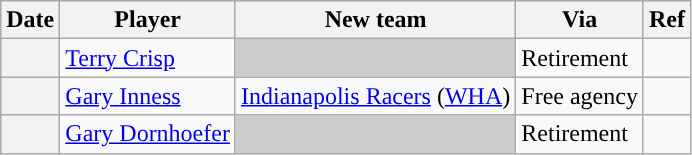<table class="wikitable plainrowheaders">
<tr style="background:#ddd; text-align:center;">
<th>Date</th>
<th>Player</th>
<th>New team</th>
<th>Via</th>
<th>Ref</th>
</tr>
<tr>
<th scope="row"></th>
<td><a href='#'>Terry Crisp</a></td>
<td style="background:#ccc"></td>
<td>Retirement</td>
<td></td>
</tr>
<tr>
<th scope="row"></th>
<td><a href='#'>Gary Inness</a></td>
<td><a href='#'>Indianapolis Racers</a> (<a href='#'>WHA</a>)</td>
<td>Free agency</td>
<td></td>
</tr>
<tr>
<th scope="row"></th>
<td><a href='#'>Gary Dornhoefer</a></td>
<td style="background:#ccc"></td>
<td>Retirement</td>
<td></td>
</tr>
</table>
